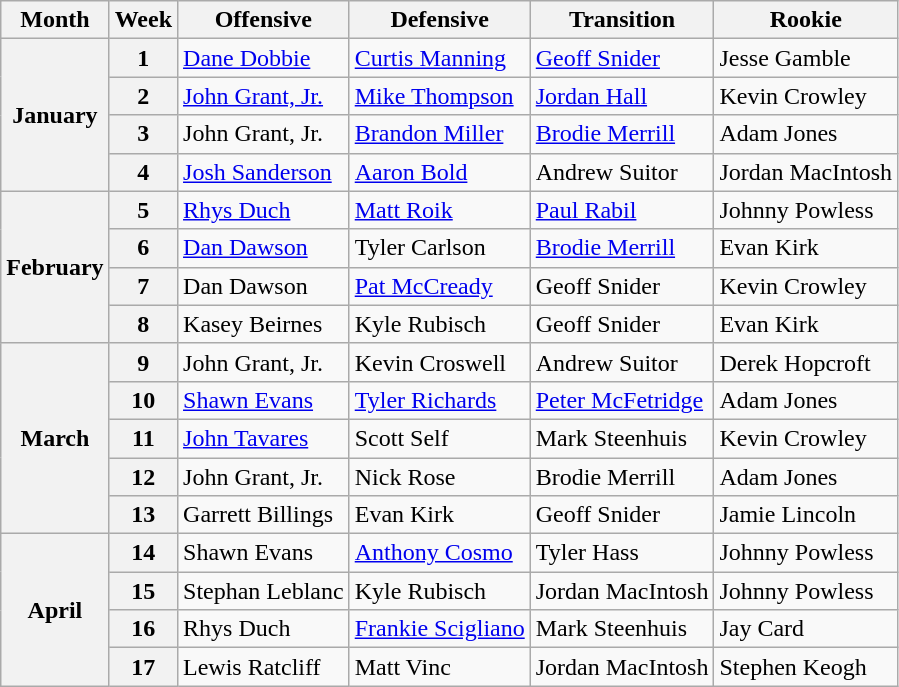<table class="wikitable">
<tr>
<th>Month</th>
<th>Week</th>
<th>Offensive</th>
<th>Defensive</th>
<th>Transition</th>
<th>Rookie</th>
</tr>
<tr>
<th rowspan="4">January</th>
<th>1</th>
<td><a href='#'>Dane Dobbie</a></td>
<td><a href='#'>Curtis Manning</a></td>
<td><a href='#'>Geoff Snider</a></td>
<td>Jesse Gamble</td>
</tr>
<tr>
<th>2</th>
<td><a href='#'>John Grant, Jr.</a></td>
<td><a href='#'>Mike Thompson</a></td>
<td><a href='#'>Jordan Hall</a></td>
<td>Kevin Crowley</td>
</tr>
<tr>
<th>3</th>
<td>John Grant, Jr.</td>
<td><a href='#'>Brandon Miller</a></td>
<td><a href='#'>Brodie Merrill</a></td>
<td>Adam Jones</td>
</tr>
<tr>
<th>4</th>
<td><a href='#'>Josh Sanderson</a></td>
<td><a href='#'>Aaron Bold</a></td>
<td>Andrew Suitor</td>
<td>Jordan MacIntosh</td>
</tr>
<tr>
<th rowspan="4">February</th>
<th>5</th>
<td><a href='#'>Rhys Duch</a></td>
<td><a href='#'>Matt Roik</a></td>
<td><a href='#'>Paul Rabil</a></td>
<td>Johnny Powless</td>
</tr>
<tr>
<th>6</th>
<td><a href='#'>Dan Dawson</a></td>
<td>Tyler Carlson</td>
<td><a href='#'>Brodie Merrill</a></td>
<td>Evan Kirk</td>
</tr>
<tr>
<th>7</th>
<td>Dan Dawson</td>
<td><a href='#'>Pat McCready</a></td>
<td>Geoff Snider</td>
<td>Kevin Crowley</td>
</tr>
<tr>
<th>8</th>
<td>Kasey Beirnes</td>
<td>Kyle Rubisch</td>
<td>Geoff Snider</td>
<td>Evan Kirk</td>
</tr>
<tr>
<th rowspan="5">March</th>
<th>9</th>
<td>John Grant, Jr.</td>
<td>Kevin Croswell</td>
<td>Andrew Suitor</td>
<td>Derek Hopcroft</td>
</tr>
<tr>
<th>10</th>
<td><a href='#'>Shawn Evans</a></td>
<td><a href='#'>Tyler Richards</a></td>
<td><a href='#'>Peter McFetridge</a></td>
<td>Adam Jones</td>
</tr>
<tr>
<th>11</th>
<td><a href='#'>John Tavares</a></td>
<td>Scott Self</td>
<td>Mark Steenhuis</td>
<td>Kevin Crowley</td>
</tr>
<tr>
<th>12</th>
<td>John Grant, Jr.</td>
<td>Nick Rose</td>
<td>Brodie Merrill</td>
<td>Adam Jones</td>
</tr>
<tr>
<th>13</th>
<td>Garrett Billings</td>
<td>Evan Kirk</td>
<td>Geoff Snider</td>
<td>Jamie Lincoln</td>
</tr>
<tr>
<th rowspan="4">April</th>
<th>14</th>
<td>Shawn Evans</td>
<td><a href='#'>Anthony Cosmo</a></td>
<td>Tyler Hass</td>
<td>Johnny Powless</td>
</tr>
<tr>
<th>15</th>
<td>Stephan Leblanc</td>
<td>Kyle Rubisch</td>
<td>Jordan MacIntosh</td>
<td>Johnny Powless</td>
</tr>
<tr>
<th>16</th>
<td>Rhys Duch</td>
<td><a href='#'>Frankie Scigliano</a></td>
<td>Mark Steenhuis</td>
<td>Jay Card</td>
</tr>
<tr>
<th>17</th>
<td>Lewis Ratcliff</td>
<td>Matt Vinc</td>
<td>Jordan MacIntosh</td>
<td>Stephen Keogh</td>
</tr>
</table>
